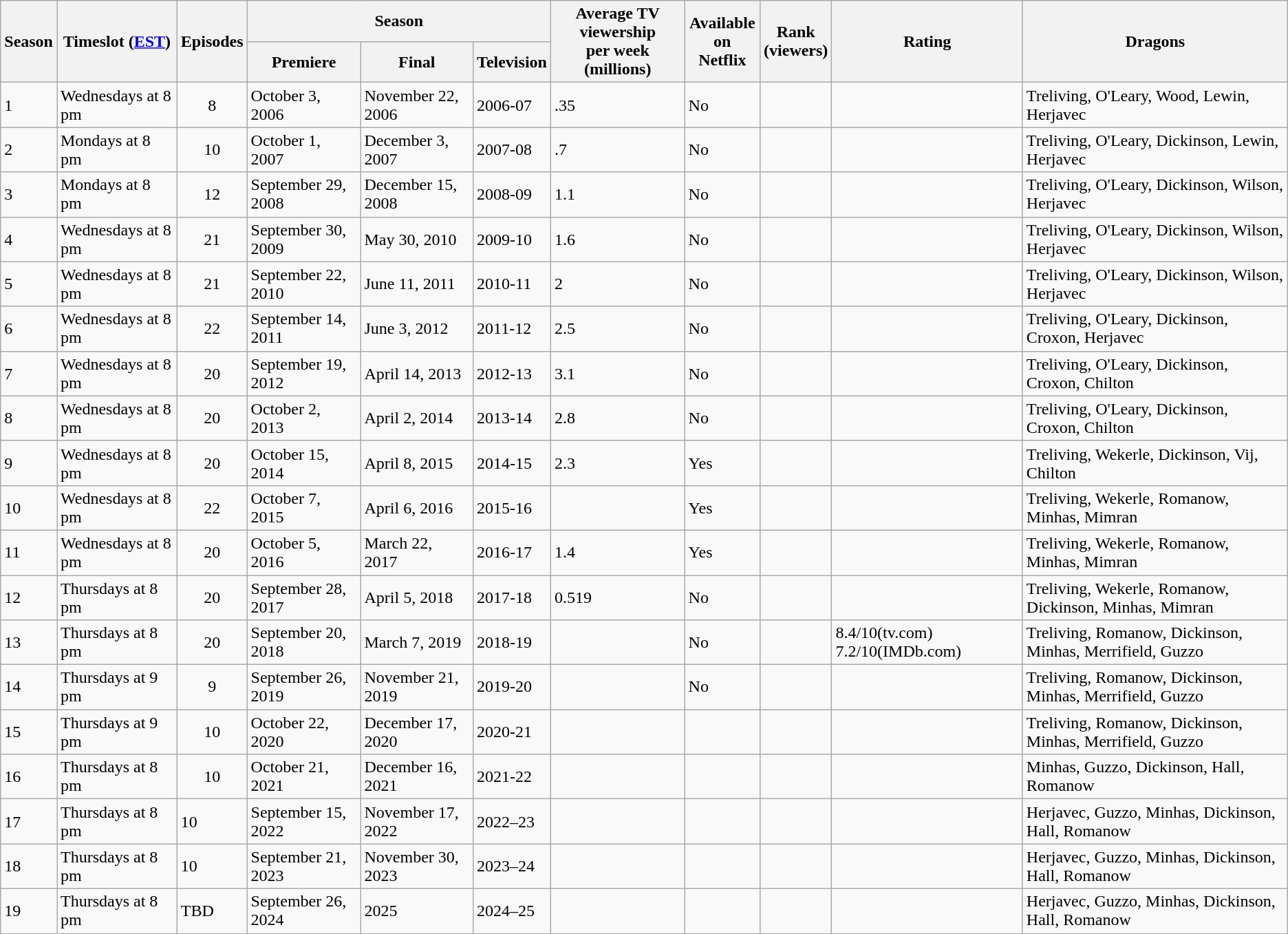<table class="wikitable">
<tr>
<th rowspan="2">Season</th>
<th rowspan="2">Timeslot (<a href='#'>EST</a>)</th>
<th rowspan="2">Episodes</th>
<th colspan="3">Season</th>
<th rowspan="2">Average TV viewership<br>per week
(millions)</th>
<th rowspan="2">Available<br>on Netflix</th>
<th rowspan="2">Rank<br>(viewers)</th>
<th rowspan="2">Rating</th>
<th rowspan="2">Dragons</th>
</tr>
<tr>
<th>Premiere</th>
<th>Final</th>
<th>Television</th>
</tr>
<tr>
<td>1</td>
<td>Wednesdays at 8 pm</td>
<td align="center">8</td>
<td>October 3, 2006</td>
<td>November 22, 2006</td>
<td>2006-07</td>
<td>.35</td>
<td>No</td>
<td></td>
<td></td>
<td>Treliving, O'Leary, Wood, Lewin, Herjavec</td>
</tr>
<tr>
<td>2</td>
<td>Mondays at 8 pm</td>
<td align="center">10</td>
<td>October 1, 2007</td>
<td>December 3, 2007</td>
<td>2007-08</td>
<td>.7</td>
<td>No</td>
<td></td>
<td></td>
<td>Treliving, O'Leary, Dickinson, Lewin, Herjavec</td>
</tr>
<tr>
<td>3</td>
<td>Mondays at 8 pm</td>
<td align="center">12</td>
<td>September 29, 2008</td>
<td>December 15, 2008</td>
<td>2008-09</td>
<td>1.1</td>
<td>No</td>
<td></td>
<td></td>
<td>Treliving, O'Leary, Dickinson, Wilson, Herjavec</td>
</tr>
<tr>
<td>4</td>
<td>Wednesdays at 8 pm</td>
<td align="center">21</td>
<td>September 30, 2009</td>
<td>May 30, 2010</td>
<td>2009-10</td>
<td>1.6</td>
<td>No</td>
<td></td>
<td></td>
<td>Treliving, O'Leary, Dickinson, Wilson, Herjavec</td>
</tr>
<tr>
<td>5</td>
<td>Wednesdays at 8 pm</td>
<td align="center">21</td>
<td>September 22, 2010</td>
<td>June 11, 2011</td>
<td>2010-11</td>
<td>2</td>
<td>No</td>
<td></td>
<td></td>
<td>Treliving, O'Leary, Dickinson, Wilson, Herjavec</td>
</tr>
<tr>
<td>6</td>
<td>Wednesdays at 8 pm</td>
<td align="center">22</td>
<td>September 14, 2011</td>
<td>June 3, 2012</td>
<td>2011-12</td>
<td>2.5</td>
<td>No</td>
<td></td>
<td></td>
<td>Treliving, O'Leary, Dickinson, Croxon, Herjavec</td>
</tr>
<tr>
<td>7</td>
<td>Wednesdays at 8 pm</td>
<td align="center">20</td>
<td>September 19, 2012</td>
<td>April 14, 2013</td>
<td>2012-13</td>
<td>3.1</td>
<td>No</td>
<td></td>
<td></td>
<td>Treliving, O'Leary, Dickinson, Croxon, Chilton</td>
</tr>
<tr>
<td>8</td>
<td>Wednesdays at 8 pm</td>
<td align="center">20</td>
<td>October 2, 2013</td>
<td>April 2, 2014</td>
<td>2013-14</td>
<td>2.8</td>
<td>No</td>
<td></td>
<td></td>
<td>Treliving, O'Leary, Dickinson, Croxon, Chilton</td>
</tr>
<tr>
<td>9</td>
<td>Wednesdays at 8 pm</td>
<td align="center">20</td>
<td>October 15, 2014</td>
<td>April 8, 2015</td>
<td>2014-15</td>
<td>2.3</td>
<td>Yes</td>
<td></td>
<td></td>
<td>Treliving, Wekerle, Dickinson, Vij, Chilton</td>
</tr>
<tr>
<td>10</td>
<td>Wednesdays at 8 pm</td>
<td align="center">22</td>
<td>October 7, 2015</td>
<td>April 6, 2016</td>
<td>2015-16</td>
<td></td>
<td>Yes</td>
<td></td>
<td></td>
<td>Treliving, Wekerle, Romanow, Minhas, Mimran</td>
</tr>
<tr>
<td>11</td>
<td>Wednesdays at 8 pm</td>
<td align="center">20</td>
<td>October 5, 2016</td>
<td>March 22, 2017</td>
<td>2016-17</td>
<td>1.4</td>
<td>Yes</td>
<td></td>
<td></td>
<td>Treliving, Wekerle, Romanow, Minhas, Mimran</td>
</tr>
<tr>
<td>12</td>
<td>Thursdays at 8 pm</td>
<td align="center">20</td>
<td>September 28, 2017</td>
<td>April 5, 2018</td>
<td>2017-18</td>
<td>0.519</td>
<td>No</td>
<td></td>
<td></td>
<td>Treliving, Wekerle, Romanow, Dickinson, Minhas, Mimran</td>
</tr>
<tr>
<td>13</td>
<td>Thursdays at 8 pm</td>
<td align="center">20</td>
<td>September 20, 2018</td>
<td>March 7, 2019</td>
<td>2018-19</td>
<td></td>
<td>No</td>
<td></td>
<td>8.4/10(tv.com) 7.2/10(IMDb.com)</td>
<td>Treliving, Romanow, Dickinson, Minhas, Merrifield, Guzzo</td>
</tr>
<tr>
<td>14</td>
<td>Thursdays at 9 pm</td>
<td align="center">9</td>
<td>September 26, 2019</td>
<td>November 21, 2019</td>
<td>2019-20</td>
<td></td>
<td>No</td>
<td></td>
<td></td>
<td>Treliving, Romanow, Dickinson, Minhas, Merrifield, Guzzo</td>
</tr>
<tr>
<td>15</td>
<td>Thursdays at 9 pm</td>
<td align="center">10</td>
<td>October 22, 2020</td>
<td>December 17, 2020</td>
<td>2020-21</td>
<td></td>
<td></td>
<td></td>
<td></td>
<td>Treliving, Romanow, Dickinson, Minhas, Merrifield, Guzzo</td>
</tr>
<tr>
<td>16</td>
<td>Thursdays at 8 pm</td>
<td align="center">10</td>
<td>October 21, 2021</td>
<td>December 16, 2021</td>
<td>2021-22</td>
<td></td>
<td></td>
<td></td>
<td></td>
<td>Minhas, Guzzo, Dickinson, Hall, Romanow</td>
</tr>
<tr>
<td>17</td>
<td>Thursdays at 8 pm</td>
<td>10</td>
<td>September 15, 2022</td>
<td>November 17, 2022</td>
<td>2022–23</td>
<td></td>
<td></td>
<td></td>
<td></td>
<td>Herjavec, Guzzo, Minhas, Dickinson, Hall, Romanow</td>
</tr>
<tr>
<td>18</td>
<td>Thursdays at 8 pm</td>
<td>10</td>
<td>September 21, 2023</td>
<td>November 30, 2023</td>
<td>2023–24</td>
<td></td>
<td></td>
<td></td>
<td></td>
<td>Herjavec, Guzzo, Minhas, Dickinson, Hall, Romanow</td>
</tr>
<tr>
<td>19</td>
<td>Thursdays at 8 pm</td>
<td>TBD</td>
<td>September 26, 2024</td>
<td>2025</td>
<td>2024–25</td>
<td></td>
<td></td>
<td></td>
<td></td>
<td>Herjavec, Guzzo, Minhas, Dickinson, Hall, Romanow</td>
</tr>
</table>
